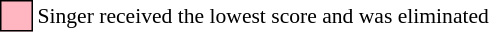<table class="toccolours" style="font-size: 90%; white-space: nowrap;">
<tr>
<td style="background:lightpink; border:1px solid black;">     </td>
<td>Singer received the lowest score and was eliminated</td>
</tr>
</table>
